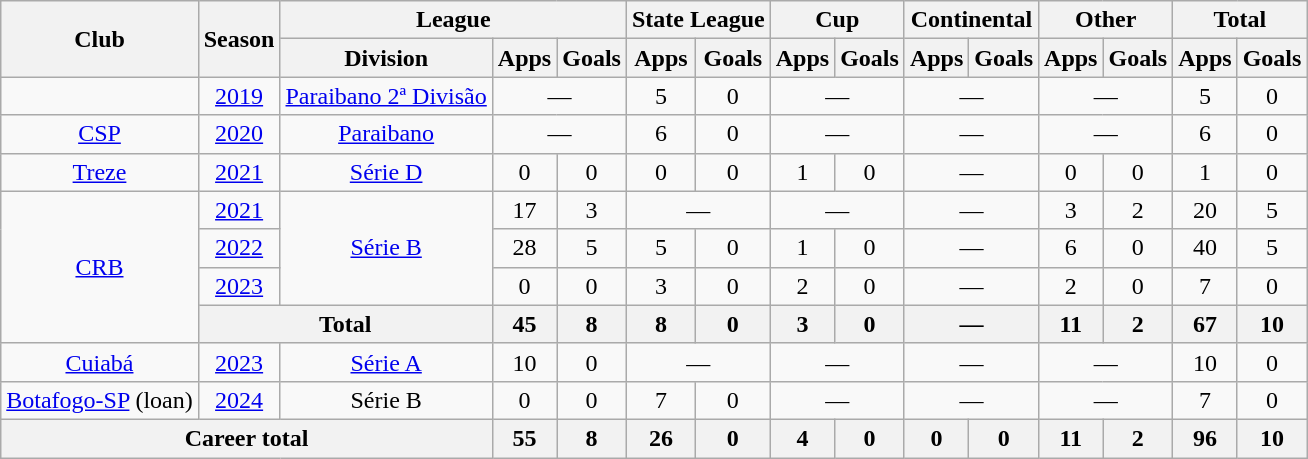<table class="wikitable" style="text-align: center;">
<tr>
<th rowspan="2">Club</th>
<th rowspan="2">Season</th>
<th colspan="3">League</th>
<th colspan="2">State League</th>
<th colspan="2">Cup</th>
<th colspan="2">Continental</th>
<th colspan="2">Other</th>
<th colspan="2">Total</th>
</tr>
<tr>
<th>Division</th>
<th>Apps</th>
<th>Goals</th>
<th>Apps</th>
<th>Goals</th>
<th>Apps</th>
<th>Goals</th>
<th>Apps</th>
<th>Goals</th>
<th>Apps</th>
<th>Goals</th>
<th>Apps</th>
<th>Goals</th>
</tr>
<tr>
<td valign="center"></td>
<td><a href='#'>2019</a></td>
<td><a href='#'>Paraibano 2ª Divisão</a></td>
<td colspan="2">—</td>
<td>5</td>
<td>0</td>
<td colspan="2">—</td>
<td colspan="2">—</td>
<td colspan="2">—</td>
<td>5</td>
<td>0</td>
</tr>
<tr>
<td valign="center"><a href='#'>CSP</a></td>
<td><a href='#'>2020</a></td>
<td><a href='#'>Paraibano</a></td>
<td colspan="2">—</td>
<td>6</td>
<td>0</td>
<td colspan="2">—</td>
<td colspan="2">—</td>
<td colspan="2">—</td>
<td>6</td>
<td>0</td>
</tr>
<tr>
<td valign="center"><a href='#'>Treze</a></td>
<td><a href='#'>2021</a></td>
<td><a href='#'>Série D</a></td>
<td>0</td>
<td>0</td>
<td>0</td>
<td>0</td>
<td>1</td>
<td>0</td>
<td colspan="2">—</td>
<td>0</td>
<td>0</td>
<td>1</td>
<td>0</td>
</tr>
<tr>
<td rowspan="4" valign="center"><a href='#'>CRB</a></td>
<td><a href='#'>2021</a></td>
<td rowspan="3"><a href='#'>Série B</a></td>
<td>17</td>
<td>3</td>
<td colspan="2">—</td>
<td colspan="2">—</td>
<td colspan="2">—</td>
<td>3</td>
<td>2</td>
<td>20</td>
<td>5</td>
</tr>
<tr>
<td><a href='#'>2022</a></td>
<td>28</td>
<td>5</td>
<td>5</td>
<td>0</td>
<td>1</td>
<td>0</td>
<td colspan="2">—</td>
<td>6</td>
<td>0</td>
<td>40</td>
<td>5</td>
</tr>
<tr>
<td><a href='#'>2023</a></td>
<td>0</td>
<td>0</td>
<td>3</td>
<td>0</td>
<td>2</td>
<td>0</td>
<td colspan="2">—</td>
<td>2</td>
<td>0</td>
<td>7</td>
<td>0</td>
</tr>
<tr>
<th colspan="2">Total</th>
<th>45</th>
<th>8</th>
<th>8</th>
<th>0</th>
<th>3</th>
<th>0</th>
<th colspan="2">—</th>
<th>11</th>
<th>2</th>
<th>67</th>
<th>10</th>
</tr>
<tr>
<td valign="center"><a href='#'>Cuiabá</a></td>
<td><a href='#'>2023</a></td>
<td><a href='#'>Série A</a></td>
<td>10</td>
<td>0</td>
<td colspan="2">—</td>
<td colspan="2">—</td>
<td colspan="2">—</td>
<td colspan="2">—</td>
<td>10</td>
<td>0</td>
</tr>
<tr>
<td><a href='#'>Botafogo-SP</a> (loan)</td>
<td><a href='#'>2024</a></td>
<td>Série B</td>
<td>0</td>
<td>0</td>
<td>7</td>
<td>0</td>
<td colspan="2">—</td>
<td colspan="2">—</td>
<td colspan="2">—</td>
<td>7</td>
<td>0</td>
</tr>
<tr>
<th colspan="3"><strong>Career total</strong></th>
<th>55</th>
<th>8</th>
<th>26</th>
<th>0</th>
<th>4</th>
<th>0</th>
<th>0</th>
<th>0</th>
<th>11</th>
<th>2</th>
<th>96</th>
<th>10</th>
</tr>
</table>
